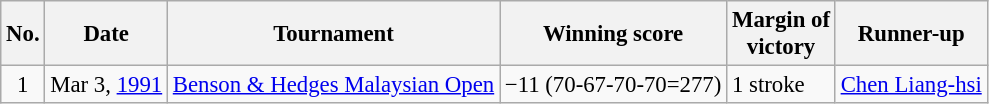<table class="wikitable" style="font-size:95%;">
<tr>
<th>No.</th>
<th>Date</th>
<th>Tournament</th>
<th>Winning score</th>
<th>Margin of<br>victory</th>
<th>Runner-up</th>
</tr>
<tr>
<td align=center>1</td>
<td align=right>Mar 3, <a href='#'>1991</a></td>
<td><a href='#'>Benson & Hedges Malaysian Open</a></td>
<td>−11 (70-67-70-70=277)</td>
<td>1 stroke</td>
<td> <a href='#'>Chen Liang-hsi</a></td>
</tr>
</table>
